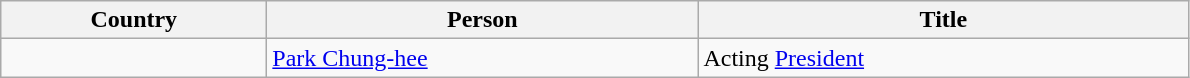<table class="wikitable">
<tr style="vertical-align: top;">
<th width="170">Country</th>
<th width="280">Person</th>
<th width="320">Title</th>
</tr>
<tr style="vertical-align: top;">
<td></td>
<td><a href='#'>Park Chung-hee</a></td>
<td>Acting <a href='#'>President</a></td>
</tr>
</table>
